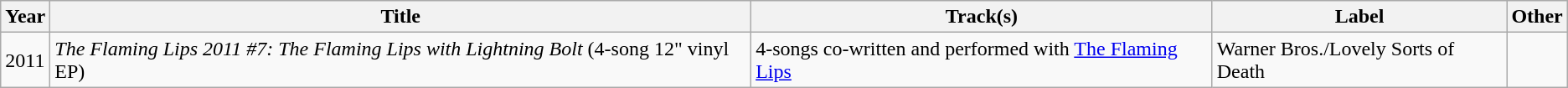<table class="wikitable">
<tr>
<th align="left width=" 33">Year</th>
<th align="left width=" 250">Title</th>
<th align="left width=" 180">Track(s)</th>
<th align="left width=" 120">Label</th>
<th align="left width=" 160">Other</th>
</tr>
<tr>
<td rospawn="1">2011</td>
<td><em>The Flaming Lips 2011 #7: The Flaming Lips with Lightning Bolt</em> (4-song 12" vinyl EP)</td>
<td>4-songs co-written and performed with <a href='#'>The Flaming Lips</a></td>
<td>Warner Bros./Lovely Sorts of Death</td>
<td></td>
</tr>
</table>
